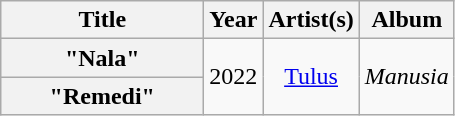<table class="wikitable plainrowheaders" style="text-align:center;">
<tr>
<th scope="col" style="width:8em;">Title</th>
<th scope="col">Year</th>
<th scope="col">Artist(s)</th>
<th scope="col">Album</th>
</tr>
<tr>
<th scope="row">"Nala"</th>
<td rowspan="2">2022</td>
<td rowspan="2"><a href='#'>Tulus</a></td>
<td rowspan="2"><em>Manusia</em></td>
</tr>
<tr>
<th scope="row">"Remedi"</th>
</tr>
</table>
